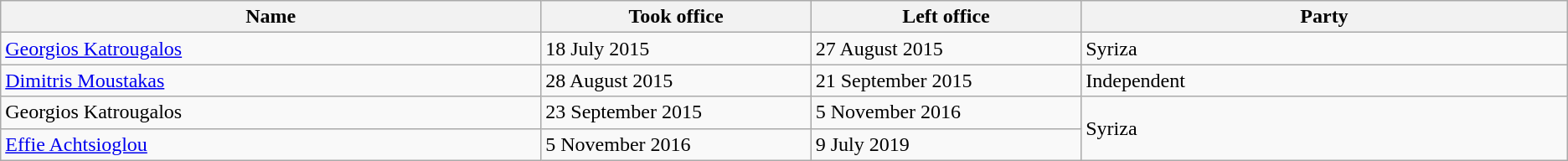<table class="wikitable">
<tr>
<th width="20%">Name</th>
<th width="10%">Took office</th>
<th width="10%">Left office</th>
<th width="18%">Party</th>
</tr>
<tr>
<td><a href='#'>Georgios Katrougalos</a></td>
<td>18 July 2015</td>
<td>27 August 2015</td>
<td>Syriza</td>
</tr>
<tr>
<td><a href='#'>Dimitris Moustakas</a></td>
<td>28 August 2015</td>
<td>21 September 2015</td>
<td>Independent</td>
</tr>
<tr>
<td>Georgios Katrougalos</td>
<td>23 September 2015</td>
<td>5 November 2016</td>
<td rowspan=2>Syriza</td>
</tr>
<tr>
<td><a href='#'>Effie Achtsioglou</a></td>
<td>5 November 2016</td>
<td>9 July 2019</td>
</tr>
</table>
